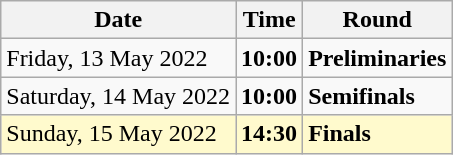<table class="wikitable">
<tr>
<th>Date</th>
<th>Time</th>
<th>Round</th>
</tr>
<tr>
<td>Friday, 13 May 2022</td>
<td><strong>10:00</strong></td>
<td><strong>Preliminaries</strong></td>
</tr>
<tr>
<td>Saturday, 14 May 2022</td>
<td><strong>10:00</strong></td>
<td><strong>Semifinals</strong></td>
</tr>
<tr style="background:lemonchiffon;">
<td>Sunday, 15 May 2022</td>
<td><strong>14:30</strong></td>
<td><strong>Finals</strong></td>
</tr>
</table>
